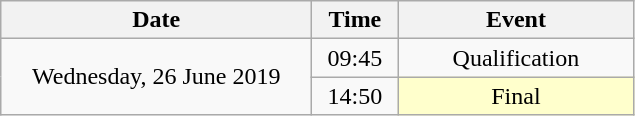<table class = "wikitable" style="text-align:center;">
<tr>
<th width=200>Date</th>
<th width=50>Time</th>
<th width=150>Event</th>
</tr>
<tr>
<td rowspan=2>Wednesday, 26 June 2019</td>
<td>09:45</td>
<td>Qualification</td>
</tr>
<tr>
<td>14:50</td>
<td bgcolor=ffffcc>Final</td>
</tr>
</table>
